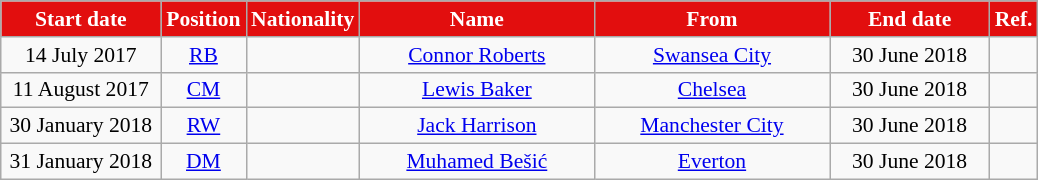<table class="wikitable"  style="text-align:center; font-size:90%; ">
<tr>
<th style="background:#E20E0E; color:white; width:100px;">Start date</th>
<th style="background:#E20E0E; color:white; width:50px;">Position</th>
<th style="background:#E20E0E; color:white; width:50px;">Nationality</th>
<th style="background:#E20E0E; color:white; width:150px;">Name</th>
<th style="background:#E20E0E; color:white; width:150px;">From</th>
<th style="background:#E20E0E; color:white; width:100px;">End date</th>
<th style="background:#E20E0E; color:white; width:25px;">Ref.</th>
</tr>
<tr>
<td>14 July 2017</td>
<td><a href='#'>RB</a></td>
<td></td>
<td><a href='#'>Connor Roberts</a></td>
<td><a href='#'>Swansea City</a></td>
<td>30 June 2018</td>
<td></td>
</tr>
<tr>
<td>11 August 2017</td>
<td><a href='#'>CM</a></td>
<td></td>
<td><a href='#'>Lewis Baker</a></td>
<td><a href='#'>Chelsea</a></td>
<td>30 June 2018</td>
<td></td>
</tr>
<tr>
<td>30 January 2018</td>
<td><a href='#'>RW</a></td>
<td></td>
<td><a href='#'>Jack Harrison</a></td>
<td><a href='#'>Manchester City</a></td>
<td>30 June 2018</td>
<td></td>
</tr>
<tr>
<td>31 January 2018</td>
<td><a href='#'>DM</a></td>
<td></td>
<td><a href='#'>Muhamed Bešić</a></td>
<td><a href='#'>Everton</a></td>
<td>30 June 2018</td>
<td></td>
</tr>
</table>
